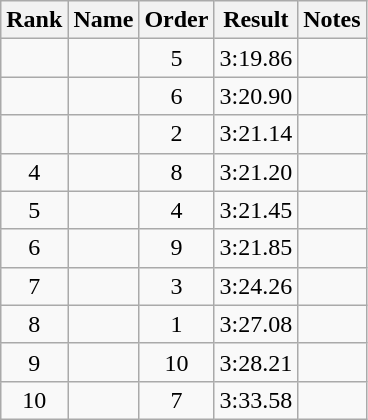<table class="wikitable" style="text-align:center">
<tr>
<th>Rank</th>
<th>Name</th>
<th>Order</th>
<th>Result</th>
<th>Notes</th>
</tr>
<tr>
<td></td>
<td align="left"></td>
<td>5</td>
<td>3:19.86</td>
<td></td>
</tr>
<tr>
<td></td>
<td align="left"></td>
<td>6</td>
<td>3:20.90</td>
<td></td>
</tr>
<tr>
<td></td>
<td align="left"></td>
<td>2</td>
<td>3:21.14</td>
<td></td>
</tr>
<tr>
<td>4</td>
<td align="left"></td>
<td>8</td>
<td>3:21.20</td>
<td></td>
</tr>
<tr>
<td>5</td>
<td align="left"></td>
<td>4</td>
<td>3:21.45</td>
<td></td>
</tr>
<tr>
<td>6</td>
<td align="left"></td>
<td>9</td>
<td>3:21.85</td>
<td></td>
</tr>
<tr>
<td>7</td>
<td align="left"></td>
<td>3</td>
<td>3:24.26</td>
<td></td>
</tr>
<tr>
<td>8</td>
<td align="left"></td>
<td>1</td>
<td>3:27.08</td>
<td></td>
</tr>
<tr>
<td>9</td>
<td align="left"></td>
<td>10</td>
<td>3:28.21</td>
<td></td>
</tr>
<tr>
<td>10</td>
<td align="left"></td>
<td>7</td>
<td>3:33.58</td>
<td></td>
</tr>
</table>
